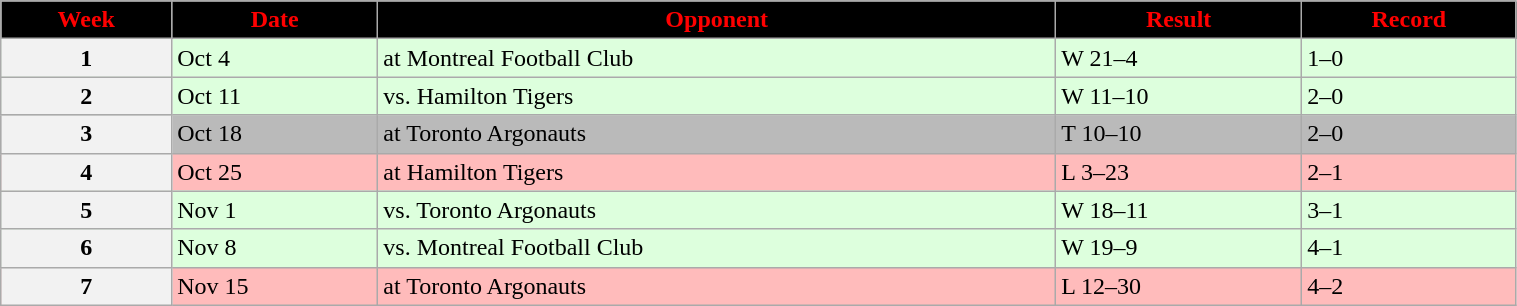<table class="wikitable" width="80%">
<tr align="center"  style="background:black;color:red;">
<td><strong>Week</strong></td>
<td><strong>Date</strong></td>
<td><strong>Opponent</strong></td>
<td><strong>Result</strong></td>
<td><strong>Record</strong></td>
</tr>
<tr style="background:#ddffdd">
<th>1</th>
<td>Oct 4</td>
<td>at Montreal Football Club</td>
<td>W 21–4</td>
<td>1–0</td>
</tr>
<tr style="background:#ddffdd">
<th>2</th>
<td>Oct 11</td>
<td>vs. Hamilton Tigers</td>
<td>W 11–10</td>
<td>2–0</td>
</tr>
<tr style="background:#bababa">
<th>3</th>
<td>Oct 18</td>
<td>at Toronto Argonauts</td>
<td>T 10–10</td>
<td>2–0</td>
</tr>
<tr style="background:#ffbbbb">
<th>4</th>
<td>Oct 25</td>
<td>at Hamilton Tigers</td>
<td>L 3–23</td>
<td>2–1</td>
</tr>
<tr style="background:#ddffdd">
<th>5</th>
<td>Nov 1</td>
<td>vs. Toronto Argonauts</td>
<td>W 18–11</td>
<td>3–1</td>
</tr>
<tr style="background:#ddffdd">
<th>6</th>
<td>Nov 8</td>
<td>vs. Montreal Football Club</td>
<td>W 19–9</td>
<td>4–1</td>
</tr>
<tr style="background:#ffbbbb">
<th>7</th>
<td>Nov 15</td>
<td>at Toronto Argonauts</td>
<td>L 12–30</td>
<td>4–2</td>
</tr>
</table>
